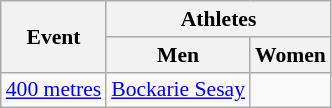<table class=wikitable style="font-size:90%">
<tr>
<th rowspan=2>Event</th>
<th colspan=2>Athletes</th>
</tr>
<tr>
<th>Men</th>
<th>Women</th>
</tr>
<tr>
<td><a href='#'>400 metres</a></td>
<td><a href='#'>Bockarie Sesay</a></td>
<td></td>
</tr>
</table>
